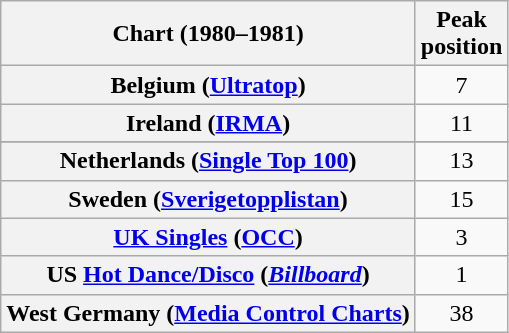<table class="wikitable sortable plainrowheaders">
<tr>
<th scope="col">Chart (1980–1981)</th>
<th scope="col">Peak<br>position</th>
</tr>
<tr>
<th scope="row">Belgium (<a href='#'>Ultratop</a>)</th>
<td align="center">7</td>
</tr>
<tr>
<th scope="row">Ireland (<a href='#'>IRMA</a>)</th>
<td align="center">11</td>
</tr>
<tr>
</tr>
<tr>
<th scope="row">Netherlands (<a href='#'>Single Top 100</a>)</th>
<td align="center">13</td>
</tr>
<tr>
<th scope="row">Sweden (<a href='#'>Sverigetopplistan</a>)</th>
<td align="center">15</td>
</tr>
<tr>
<th scope="row"><a href='#'>UK Singles</a> (<a href='#'>OCC</a>)</th>
<td align="center">3</td>
</tr>
<tr>
<th scope="row">US <a href='#'>Hot Dance/Disco</a> (<em><a href='#'>Billboard</a></em>)</th>
<td align="center">1</td>
</tr>
<tr>
<th scope="row">West Germany (<a href='#'>Media Control Charts</a>)</th>
<td align="center">38</td>
</tr>
</table>
